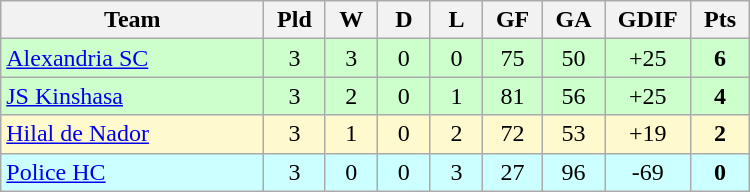<table class=wikitable style="text-align:center" width=500>
<tr>
<th width=25%>Team</th>
<th width=5%>Pld</th>
<th width=5%>W</th>
<th width=5%>D</th>
<th width=5%>L</th>
<th width=5%>GF</th>
<th width=5%>GA</th>
<th width=5%>GDIF</th>
<th width=5%>Pts</th>
</tr>
<tr bgcolor=#ccffcc>
<td align="left"> <a href='#'>Alexandria SC</a></td>
<td>3</td>
<td>3</td>
<td>0</td>
<td>0</td>
<td>75</td>
<td>50</td>
<td>+25</td>
<td><strong>6</strong></td>
</tr>
<tr bgcolor=#ccffcc>
<td align="left"> <a href='#'>JS Kinshasa</a></td>
<td>3</td>
<td>2</td>
<td>0</td>
<td>1</td>
<td>81</td>
<td>56</td>
<td>+25</td>
<td><strong>4</strong></td>
</tr>
<tr bgcolor=#fffacd>
<td align="left"> <a href='#'>Hilal de Nador</a></td>
<td>3</td>
<td>1</td>
<td>0</td>
<td>2</td>
<td>72</td>
<td>53</td>
<td>+19</td>
<td><strong>2</strong></td>
</tr>
<tr bgcolor=#ccffff>
<td align="left"> <a href='#'>Police HC</a></td>
<td>3</td>
<td>0</td>
<td>0</td>
<td>3</td>
<td>27</td>
<td>96</td>
<td>-69</td>
<td><strong>0</strong></td>
</tr>
</table>
